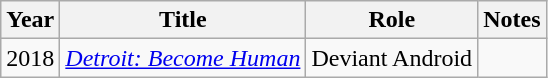<table class="wikitable">
<tr>
<th>Year</th>
<th>Title</th>
<th>Role</th>
<th>Notes</th>
</tr>
<tr>
<td>2018</td>
<td><em><a href='#'>Detroit: Become Human</a></em></td>
<td>Deviant Android</td>
<td></td>
</tr>
</table>
